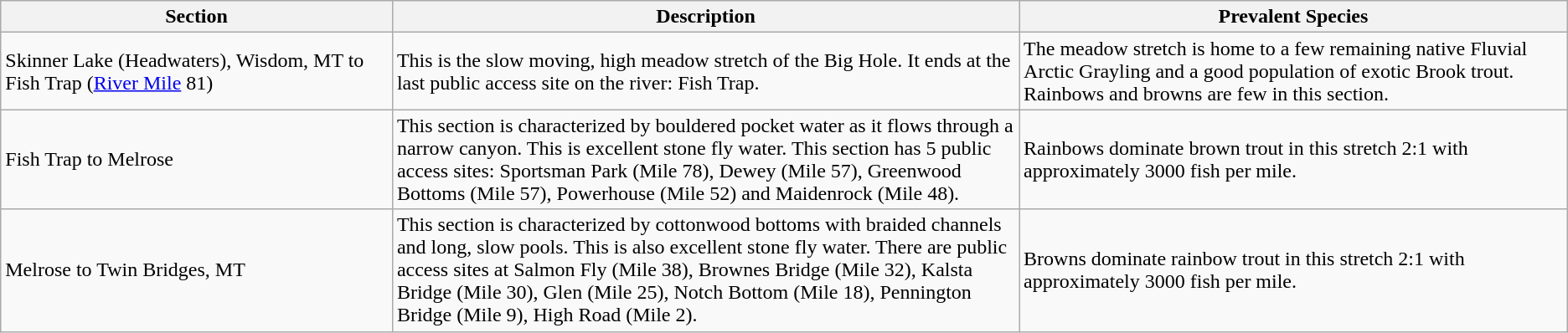<table class="wikitable">
<tr>
<th width=25%>Section</th>
<th width=40%>Description</th>
<th width=35%>Prevalent Species</th>
</tr>
<tr>
<td>Skinner Lake (Headwaters), Wisdom, MT to Fish Trap (<a href='#'>River Mile</a> 81)</td>
<td>This is the slow moving, high meadow stretch of the Big Hole. It ends at the last public access site on the river: Fish Trap.</td>
<td>The meadow stretch is home to a few remaining native Fluvial Arctic Grayling and a good population of exotic Brook trout. Rainbows and browns are few in this section.</td>
</tr>
<tr>
<td>Fish Trap to Melrose</td>
<td>This section is characterized by bouldered pocket water as it flows through a narrow canyon. This is excellent stone fly water. This section has 5 public access sites: Sportsman Park (Mile 78), Dewey (Mile 57), Greenwood Bottoms (Mile 57), Powerhouse (Mile 52) and Maidenrock (Mile 48).</td>
<td>Rainbows dominate brown trout in this stretch 2:1 with approximately 3000 fish per mile.</td>
</tr>
<tr l>
<td>Melrose to Twin Bridges, MT</td>
<td>This section is characterized by cottonwood bottoms with braided channels and long, slow pools. This is also excellent stone fly water. There are public access sites at Salmon Fly (Mile 38), Brownes Bridge (Mile 32), Kalsta Bridge (Mile 30), Glen (Mile 25), Notch Bottom (Mile 18), Pennington Bridge (Mile 9), High Road (Mile 2).</td>
<td>Browns dominate rainbow trout in this stretch 2:1 with approximately 3000 fish per mile.</td>
</tr>
</table>
